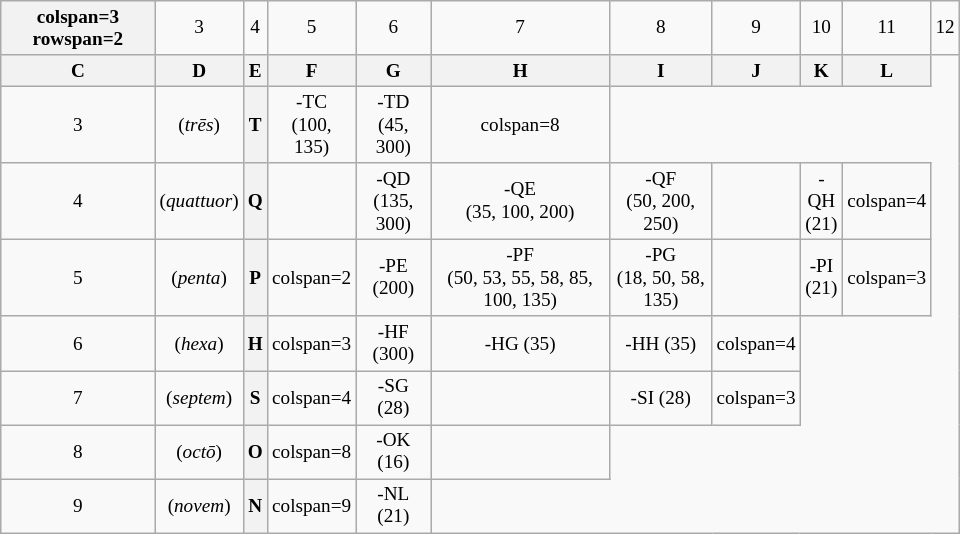<table class="wikitable floatright" style="font-size:80%;text-align:center;width:50em;">
<tr>
<th>colspan=3 rowspan=2 </th>
<td>3</td>
<td>4</td>
<td>5</td>
<td>6</td>
<td>7</td>
<td>8</td>
<td>9</td>
<td>10</td>
<td>11</td>
<td>12</td>
</tr>
<tr>
<th>C</th>
<th>D</th>
<th>E</th>
<th>F</th>
<th>G</th>
<th>H</th>
<th>I</th>
<th>J</th>
<th>K</th>
<th>L</th>
</tr>
<tr>
<td>3</td>
<td>(<em>trēs</em>)</td>
<th>T</th>
<td>-TC<br>(100, 135)</td>
<td>-TD<br>(45, 300)</td>
<td>colspan=8 </td>
</tr>
<tr>
<td>4</td>
<td>(<em>quattuor</em>)</td>
<th>Q</th>
<td></td>
<td>-QD<br>(135, 300)</td>
<td>-QE<br>(35, 100, 200)</td>
<td>-QF<br>(50, 200, 250)</td>
<td></td>
<td>-QH<br>(21)</td>
<td>colspan=4 </td>
</tr>
<tr>
<td>5</td>
<td>(<em>penta</em>)</td>
<th>P</th>
<td>colspan=2 </td>
<td>-PE<br>(200)</td>
<td>-PF<br>(50, 53, 55, 58, 85, 100, 135)</td>
<td>-PG<br>(18, 50, 58, 135)</td>
<td></td>
<td>-PI<br>(21)</td>
<td>colspan=3 </td>
</tr>
<tr>
<td>6</td>
<td>(<em>hexa</em>)</td>
<th>H</th>
<td>colspan=3 </td>
<td>-HF (300)</td>
<td>-HG (35)</td>
<td>-HH (35)</td>
<td>colspan=4 </td>
</tr>
<tr>
<td>7</td>
<td>(<em>septem</em>)</td>
<th>S</th>
<td>colspan=4 </td>
<td>-SG (28)</td>
<td></td>
<td>-SI (28)</td>
<td>colspan=3 </td>
</tr>
<tr>
<td>8</td>
<td>(<em>octō</em>)</td>
<th>O</th>
<td>colspan=8 </td>
<td>-OK (16)</td>
<td></td>
</tr>
<tr>
<td>9</td>
<td>(<em>novem</em>)</td>
<th>N</th>
<td>colspan=9 </td>
<td>-NL (21)</td>
</tr>
</table>
